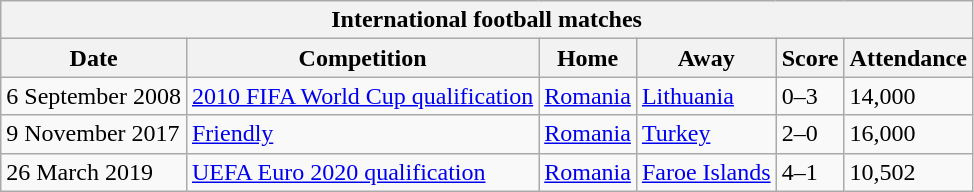<table class="wikitable" style="text-align: left;font-size:100%;">
<tr>
<th colspan=6>International football matches</th>
</tr>
<tr>
<th>Date</th>
<th>Competition</th>
<th>Home</th>
<th>Away</th>
<th>Score</th>
<th>Attendance</th>
</tr>
<tr>
<td>6 September 2008</td>
<td><a href='#'>2010 FIFA World Cup qualification</a></td>
<td> <a href='#'>Romania</a></td>
<td> <a href='#'>Lithuania</a></td>
<td>0–3</td>
<td>14,000</td>
</tr>
<tr>
<td>9 November 2017</td>
<td><a href='#'>Friendly</a></td>
<td> <a href='#'>Romania</a></td>
<td> <a href='#'>Turkey</a></td>
<td>2–0</td>
<td>16,000</td>
</tr>
<tr>
<td>26 March 2019</td>
<td><a href='#'>UEFA Euro 2020 qualification</a></td>
<td> <a href='#'>Romania</a></td>
<td> <a href='#'>Faroe Islands</a></td>
<td>4–1</td>
<td>10,502</td>
</tr>
</table>
